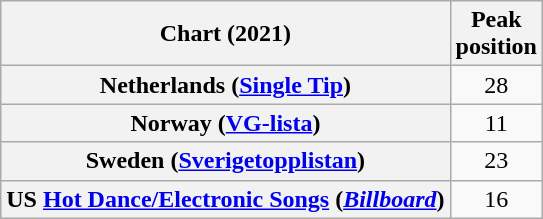<table class="wikitable plainrowheaders sortable" style="text-align:center;">
<tr>
<th>Chart (2021)</th>
<th>Peak<br>position</th>
</tr>
<tr>
<th scope="row">Netherlands (<a href='#'>Single Tip</a>)</th>
<td>28</td>
</tr>
<tr>
<th scope="row">Norway (<a href='#'>VG-lista</a>)</th>
<td>11</td>
</tr>
<tr>
<th scope="row">Sweden (<a href='#'>Sverigetopplistan</a>)</th>
<td>23</td>
</tr>
<tr>
<th scope="row">US <a href='#'>Hot Dance/Electronic Songs</a> (<em><a href='#'>Billboard</a></em>)</th>
<td>16</td>
</tr>
</table>
